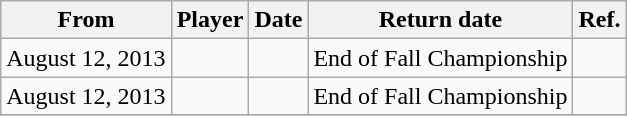<table class="wikitable sortable">
<tr>
<th>From</th>
<th>Player</th>
<th>Date</th>
<th>Return date</th>
<th class=unsortable>Ref.</th>
</tr>
<tr>
<td>August 12, 2013</td>
<td></td>
<td></td>
<td>End of Fall Championship</td>
<td align="center"></td>
</tr>
<tr>
<td>August 12, 2013</td>
<td></td>
<td></td>
<td>End of Fall Championship</td>
<td align="center"></td>
</tr>
<tr>
</tr>
</table>
